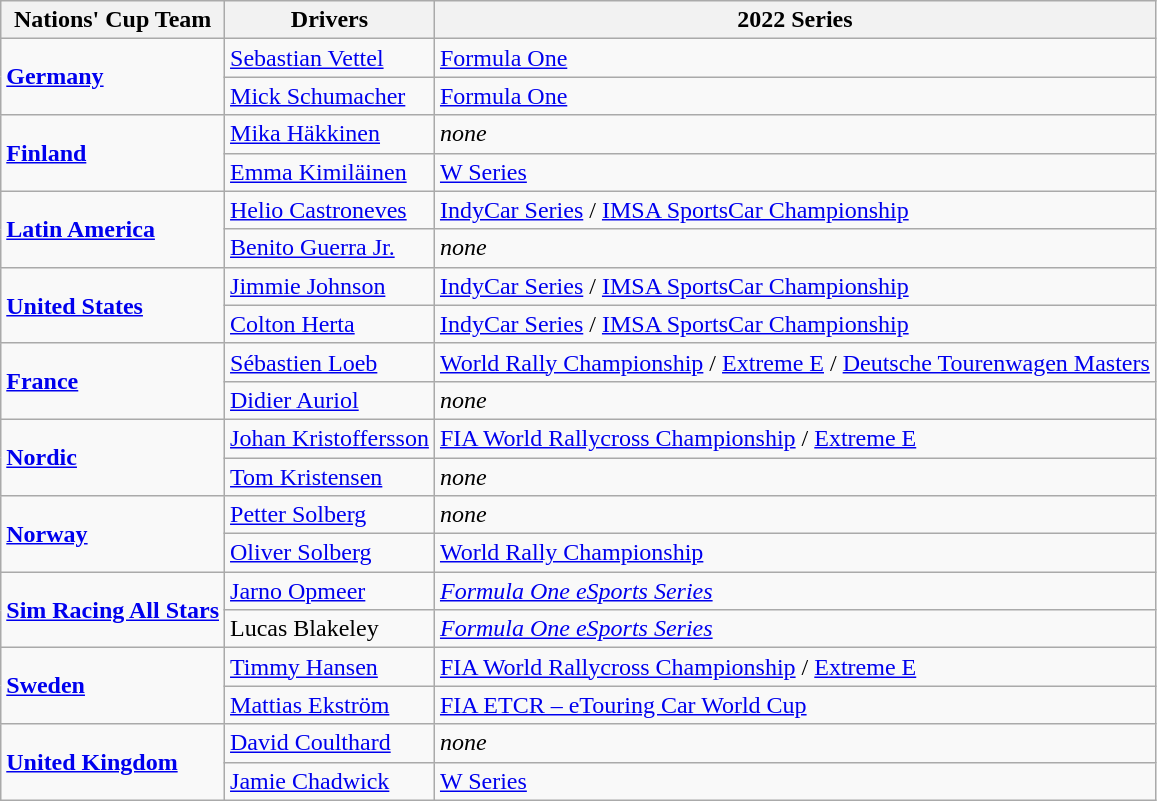<table class="wikitable">
<tr>
<th>Nations' Cup Team</th>
<th>Drivers</th>
<th>2022 Series</th>
</tr>
<tr>
<td rowspan=2><strong><a href='#'>Germany</a></strong></td>
<td> <a href='#'>Sebastian Vettel</a></td>
<td><a href='#'>Formula One</a></td>
</tr>
<tr>
<td> <a href='#'>Mick Schumacher</a></td>
<td><a href='#'>Formula One</a></td>
</tr>
<tr>
<td rowspan=2><strong><a href='#'>Finland</a></strong></td>
<td> <a href='#'>Mika Häkkinen</a></td>
<td><em>none</em></td>
</tr>
<tr>
<td> <a href='#'>Emma Kimiläinen</a></td>
<td><a href='#'>W Series</a></td>
</tr>
<tr>
<td rowspan=2><strong><a href='#'>Latin America</a></strong></td>
<td> <a href='#'>Helio Castroneves</a></td>
<td><a href='#'>IndyCar Series</a> / <a href='#'>IMSA SportsCar Championship</a></td>
</tr>
<tr>
<td> <a href='#'>Benito Guerra Jr.</a></td>
<td><em>none</em></td>
</tr>
<tr>
<td rowspan=2><strong><a href='#'>United States</a></strong></td>
<td> <a href='#'>Jimmie Johnson</a></td>
<td><a href='#'>IndyCar Series</a> / <a href='#'>IMSA SportsCar Championship</a></td>
</tr>
<tr>
<td> <a href='#'>Colton Herta</a></td>
<td><a href='#'>IndyCar Series</a> / <a href='#'>IMSA SportsCar Championship</a></td>
</tr>
<tr>
<td rowspan=2><strong><a href='#'>France</a></strong></td>
<td> <a href='#'>Sébastien Loeb</a></td>
<td><a href='#'>World Rally Championship</a> / <a href='#'>Extreme E</a> / <a href='#'>Deutsche Tourenwagen Masters</a></td>
</tr>
<tr>
<td> <a href='#'>Didier Auriol</a></td>
<td><em>none</em></td>
</tr>
<tr>
<td rowspan=2><strong><a href='#'>Nordic</a></strong></td>
<td> <a href='#'>Johan Kristoffersson</a></td>
<td><a href='#'>FIA World Rallycross Championship</a> / <a href='#'>Extreme E</a></td>
</tr>
<tr>
<td> <a href='#'>Tom Kristensen</a></td>
<td><em>none</em></td>
</tr>
<tr>
<td rowspan=2><strong><a href='#'>Norway</a></strong></td>
<td> <a href='#'>Petter Solberg</a></td>
<td><em>none</em></td>
</tr>
<tr>
<td> <a href='#'>Oliver Solberg</a></td>
<td><a href='#'>World Rally Championship</a></td>
</tr>
<tr>
<td rowspan=2><strong><a href='#'>Sim Racing All Stars</a></strong></td>
<td> <a href='#'>Jarno Opmeer</a></td>
<td><em><a href='#'>Formula One eSports Series</a></em></td>
</tr>
<tr>
<td> Lucas Blakeley</td>
<td><em><a href='#'>Formula One eSports Series</a></em></td>
</tr>
<tr>
<td rowspan=2><strong><a href='#'>Sweden</a></strong></td>
<td> <a href='#'>Timmy Hansen</a></td>
<td><a href='#'>FIA World Rallycross Championship</a> / <a href='#'>Extreme E</a></td>
</tr>
<tr>
<td> <a href='#'>Mattias Ekström</a></td>
<td><a href='#'>FIA ETCR – eTouring Car World Cup</a></td>
</tr>
<tr>
<td rowspan=2><strong><a href='#'>United Kingdom</a></strong></td>
<td> <a href='#'>David Coulthard</a></td>
<td><em>none</em></td>
</tr>
<tr>
<td> <a href='#'>Jamie Chadwick</a></td>
<td><a href='#'>W Series</a></td>
</tr>
</table>
